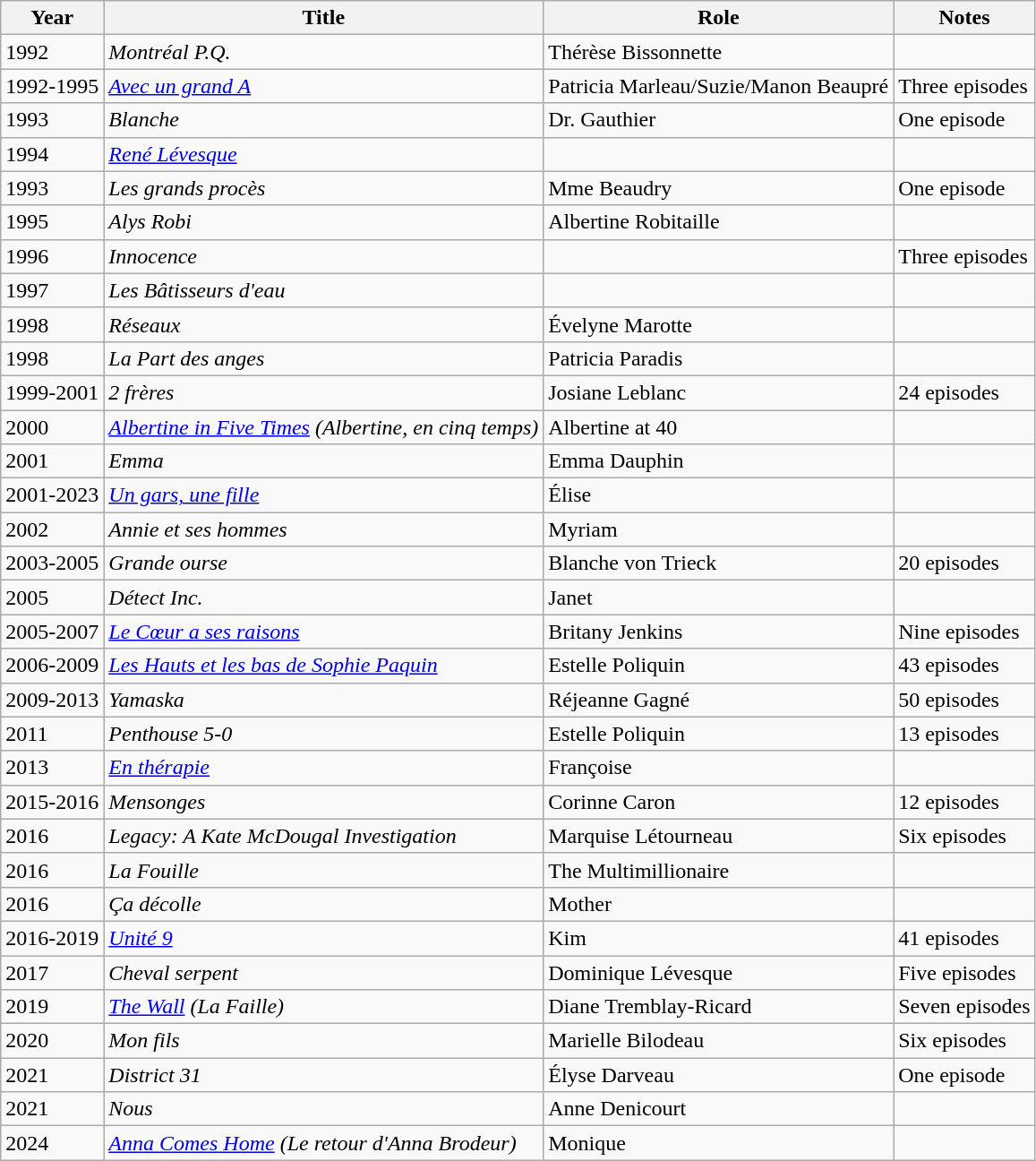<table class="wikitable">
<tr>
<th>Year</th>
<th>Title</th>
<th>Role</th>
<th>Notes</th>
</tr>
<tr>
<td>1992</td>
<td><em>Montréal P.Q.</em></td>
<td>Thérèse Bissonnette</td>
<td></td>
</tr>
<tr>
<td>1992-1995</td>
<td><em><a href='#'>Avec un grand A</a></em></td>
<td>Patricia Marleau/Suzie/Manon Beaupré</td>
<td>Three episodes</td>
</tr>
<tr>
<td>1993</td>
<td><em>Blanche</em></td>
<td>Dr. Gauthier</td>
<td>One episode</td>
</tr>
<tr>
<td>1994</td>
<td><em><a href='#'>René Lévesque</a></em></td>
<td></td>
<td></td>
</tr>
<tr>
<td>1993</td>
<td><em>Les grands procès</em></td>
<td>Mme Beaudry</td>
<td>One episode</td>
</tr>
<tr>
<td>1995</td>
<td><em>Alys Robi</em></td>
<td>Albertine Robitaille</td>
<td></td>
</tr>
<tr>
<td>1996</td>
<td><em>Innocence</em></td>
<td></td>
<td>Three episodes</td>
</tr>
<tr>
<td>1997</td>
<td><em>Les Bâtisseurs d'eau</em></td>
<td></td>
<td></td>
</tr>
<tr>
<td>1998</td>
<td><em>Réseaux</em></td>
<td>Évelyne Marotte</td>
<td></td>
</tr>
<tr>
<td>1998</td>
<td><em>La Part des anges</em></td>
<td>Patricia Paradis</td>
<td></td>
</tr>
<tr>
<td>1999-2001</td>
<td><em>2 frères</em></td>
<td>Josiane Leblanc</td>
<td>24 episodes</td>
</tr>
<tr>
<td>2000</td>
<td><em><a href='#'>Albertine in Five Times</a> (Albertine, en cinq temps)</em></td>
<td>Albertine at 40</td>
<td></td>
</tr>
<tr>
<td>2001</td>
<td><em>Emma</em></td>
<td>Emma Dauphin</td>
<td></td>
</tr>
<tr>
<td>2001-2023</td>
<td><em><a href='#'>Un gars, une fille</a></em></td>
<td>Élise</td>
<td></td>
</tr>
<tr>
<td>2002</td>
<td><em>Annie et ses hommes</em></td>
<td>Myriam</td>
<td></td>
</tr>
<tr>
<td>2003-2005</td>
<td><em>Grande ourse</em></td>
<td>Blanche von Trieck</td>
<td>20 episodes</td>
</tr>
<tr>
<td>2005</td>
<td><em>Détect Inc.</em></td>
<td>Janet</td>
<td></td>
</tr>
<tr>
<td>2005-2007</td>
<td><em><a href='#'>Le Cœur a ses raisons</a></em></td>
<td>Britany Jenkins</td>
<td>Nine episodes</td>
</tr>
<tr>
<td>2006-2009</td>
<td><em><a href='#'>Les Hauts et les bas de Sophie Paquin</a></em></td>
<td>Estelle Poliquin</td>
<td>43 episodes</td>
</tr>
<tr>
<td>2009-2013</td>
<td><em>Yamaska</em></td>
<td>Réjeanne Gagné</td>
<td>50 episodes</td>
</tr>
<tr>
<td>2011</td>
<td><em>Penthouse 5-0</em></td>
<td>Estelle Poliquin</td>
<td>13 episodes</td>
</tr>
<tr>
<td>2013</td>
<td><em><a href='#'>En thérapie</a></em></td>
<td>Françoise</td>
<td></td>
</tr>
<tr>
<td>2015-2016</td>
<td><em>Mensonges</em></td>
<td>Corinne Caron</td>
<td>12 episodes</td>
</tr>
<tr>
<td>2016</td>
<td><em>Legacy: A Kate McDougal Investigation</em></td>
<td>Marquise Létourneau</td>
<td>Six episodes</td>
</tr>
<tr>
<td>2016</td>
<td><em>La Fouille</em></td>
<td>The Multimillionaire</td>
<td></td>
</tr>
<tr>
<td>2016</td>
<td><em>Ça décolle</em></td>
<td>Mother</td>
<td></td>
</tr>
<tr>
<td>2016-2019</td>
<td><em><a href='#'>Unité 9</a></em></td>
<td>Kim</td>
<td>41 episodes</td>
</tr>
<tr>
<td>2017</td>
<td><em>Cheval serpent</em></td>
<td>Dominique Lévesque</td>
<td>Five episodes</td>
</tr>
<tr>
<td>2019</td>
<td><em><a href='#'>The Wall</a> (La Faille)</em></td>
<td>Diane Tremblay-Ricard</td>
<td>Seven episodes</td>
</tr>
<tr>
<td>2020</td>
<td><em>Mon fils</em></td>
<td>Marielle Bilodeau</td>
<td>Six episodes</td>
</tr>
<tr>
<td>2021</td>
<td><em>District 31</em></td>
<td>Élyse Darveau</td>
<td>One episode</td>
</tr>
<tr>
<td>2021</td>
<td><em>Nous</em></td>
<td>Anne Denicourt</td>
<td></td>
</tr>
<tr>
<td>2024</td>
<td><em><a href='#'>Anna Comes Home</a> (Le retour d'Anna Brodeur)</em></td>
<td>Monique</td>
<td></td>
</tr>
</table>
